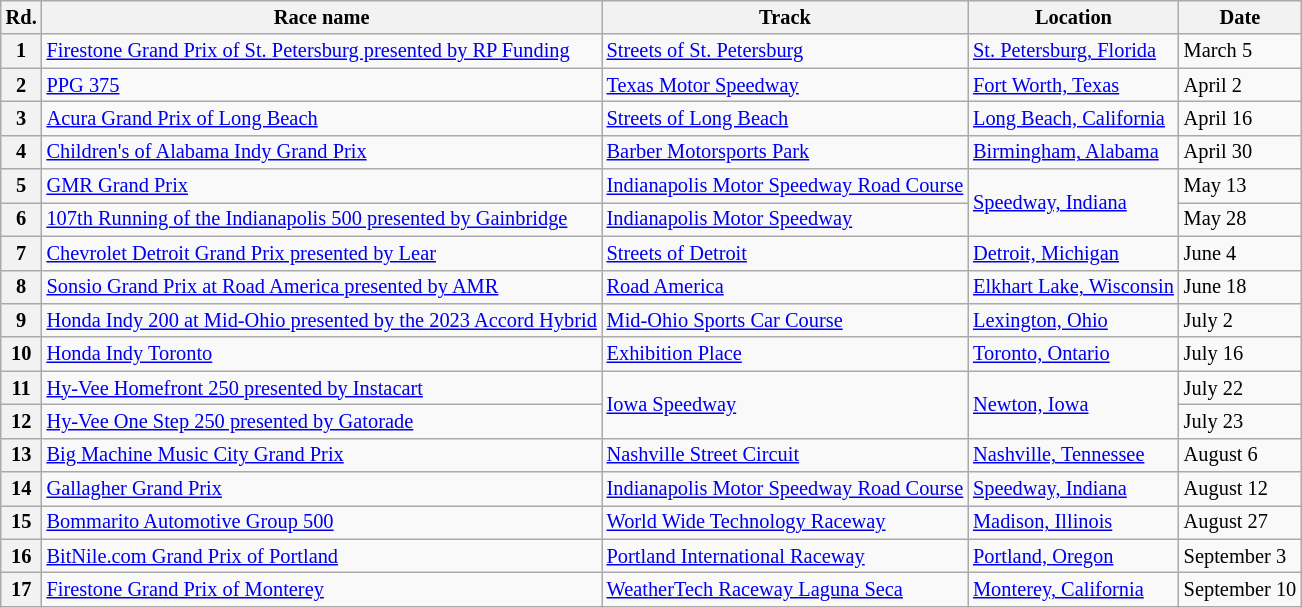<table class="wikitable" style="font-size: 85%">
<tr>
<th>Rd.</th>
<th>Race name</th>
<th>Track</th>
<th>Location</th>
<th>Date</th>
</tr>
<tr>
<th>1</th>
<td><a href='#'>Firestone Grand Prix of St. Petersburg presented by RP Funding</a></td>
<td> <a href='#'>Streets of St. Petersburg</a></td>
<td><a href='#'>St. Petersburg, Florida</a></td>
<td>March 5</td>
</tr>
<tr>
<th>2</th>
<td><a href='#'>PPG 375</a></td>
<td> <a href='#'>Texas Motor Speedway</a></td>
<td><a href='#'>Fort Worth, Texas</a></td>
<td>April 2</td>
</tr>
<tr>
<th>3</th>
<td><a href='#'>Acura Grand Prix of Long Beach</a></td>
<td> <a href='#'>Streets of Long Beach</a></td>
<td><a href='#'>Long Beach, California</a></td>
<td>April 16</td>
</tr>
<tr>
<th>4</th>
<td><a href='#'>Children's of Alabama Indy Grand Prix</a></td>
<td> <a href='#'>Barber Motorsports Park</a></td>
<td><a href='#'>Birmingham, Alabama</a></td>
<td>April 30</td>
</tr>
<tr>
<th>5</th>
<td><a href='#'>GMR Grand Prix</a></td>
<td> <a href='#'>Indianapolis Motor Speedway Road Course</a></td>
<td rowspan=2><a href='#'>Speedway, Indiana</a></td>
<td>May 13</td>
</tr>
<tr>
<th>6</th>
<td><a href='#'>107th Running of the Indianapolis 500 presented by Gainbridge</a></td>
<td> <a href='#'>Indianapolis Motor Speedway</a></td>
<td>May 28</td>
</tr>
<tr>
<th>7</th>
<td><a href='#'>Chevrolet Detroit Grand Prix presented by Lear</a></td>
<td> <a href='#'>Streets of Detroit</a></td>
<td><a href='#'>Detroit, Michigan</a></td>
<td>June 4</td>
</tr>
<tr>
<th>8</th>
<td><a href='#'>Sonsio Grand Prix at Road America presented by AMR</a></td>
<td> <a href='#'>Road America</a></td>
<td><a href='#'>Elkhart Lake, Wisconsin</a></td>
<td>June 18</td>
</tr>
<tr>
<th>9</th>
<td><a href='#'>Honda Indy 200 at Mid-Ohio presented by the 2023 Accord Hybrid</a></td>
<td> <a href='#'>Mid-Ohio Sports Car Course</a></td>
<td><a href='#'>Lexington, Ohio</a></td>
<td>July 2</td>
</tr>
<tr>
<th>10</th>
<td><a href='#'>Honda Indy Toronto</a></td>
<td> <a href='#'>Exhibition Place</a></td>
<td><a href='#'>Toronto, Ontario</a></td>
<td>July 16</td>
</tr>
<tr>
<th>11</th>
<td><a href='#'>Hy-Vee Homefront 250 presented by Instacart</a></td>
<td rowspan=2> <a href='#'>Iowa Speedway</a></td>
<td rowspan=2><a href='#'>Newton, Iowa</a></td>
<td>July 22</td>
</tr>
<tr>
<th>12</th>
<td><a href='#'>Hy-Vee One Step 250 presented by Gatorade</a></td>
<td>July 23</td>
</tr>
<tr>
<th>13</th>
<td><a href='#'>Big Machine Music City Grand Prix</a></td>
<td> <a href='#'>Nashville Street Circuit</a></td>
<td><a href='#'>Nashville, Tennessee</a></td>
<td>August 6</td>
</tr>
<tr>
<th>14</th>
<td><a href='#'>Gallagher Grand Prix</a></td>
<td> <a href='#'>Indianapolis Motor Speedway Road Course</a></td>
<td><a href='#'>Speedway, Indiana</a></td>
<td>August 12</td>
</tr>
<tr>
<th>15</th>
<td><a href='#'>Bommarito Automotive Group 500</a></td>
<td> <a href='#'>World Wide Technology Raceway</a></td>
<td><a href='#'>Madison, Illinois</a></td>
<td>August 27</td>
</tr>
<tr>
<th>16</th>
<td><a href='#'>BitNile.com Grand Prix of Portland</a></td>
<td> <a href='#'>Portland International Raceway</a></td>
<td><a href='#'>Portland, Oregon</a></td>
<td>September 3</td>
</tr>
<tr>
<th>17</th>
<td><a href='#'>Firestone Grand Prix of Monterey</a></td>
<td> <a href='#'>WeatherTech Raceway Laguna Seca</a></td>
<td><a href='#'>Monterey, California</a></td>
<td>September 10</td>
</tr>
</table>
